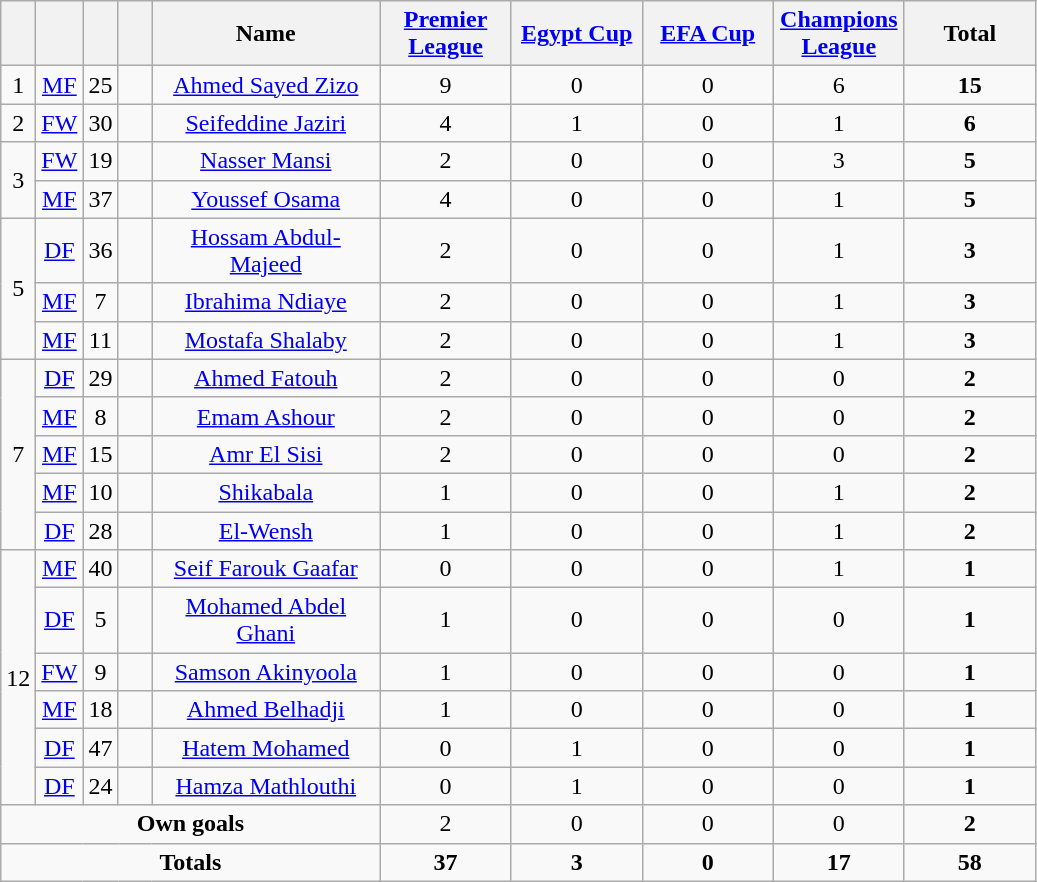<table class="wikitable" style="text-align:center">
<tr>
<th width=15></th>
<th width=15></th>
<th width=15></th>
<th width=15></th>
<th width=145>Name</th>
<th width=80><strong><a href='#'>Premier League</a></strong></th>
<th width=80><strong><a href='#'>Egypt Cup</a></strong></th>
<th width=80><strong><a href='#'>EFA Cup</a></strong></th>
<th width=80><strong><a href='#'>Champions League</a></strong></th>
<th width=80>Total</th>
</tr>
<tr>
<td rowspan=1>1</td>
<td align=center><a href='#'>MF</a></td>
<td align=center>25</td>
<td></td>
<td><a href='#'>Ahmed Sayed Zizo</a></td>
<td>9</td>
<td>0</td>
<td>0</td>
<td>6</td>
<td><strong>15</strong></td>
</tr>
<tr>
<td>2</td>
<td align="center"><a href='#'>FW</a></td>
<td align="center">30</td>
<td></td>
<td><a href='#'>Seifeddine Jaziri</a></td>
<td>4</td>
<td>1</td>
<td>0</td>
<td>1</td>
<td><strong>6</strong></td>
</tr>
<tr>
<td rowspan="2">3</td>
<td><a href='#'>FW</a></td>
<td>19</td>
<td></td>
<td><a href='#'>Nasser Mansi</a></td>
<td>2</td>
<td>0</td>
<td>0</td>
<td>3</td>
<td><strong>5</strong></td>
</tr>
<tr>
<td align="center"><a href='#'>MF</a></td>
<td align="center">37</td>
<td></td>
<td><a href='#'>Youssef Osama</a></td>
<td>4</td>
<td>0</td>
<td>0</td>
<td>1</td>
<td><strong>5</strong></td>
</tr>
<tr>
<td rowspan="3">5</td>
<td align="center"><a href='#'>DF</a></td>
<td align="center">36</td>
<td></td>
<td><a href='#'>Hossam Abdul-Majeed</a></td>
<td>2</td>
<td>0</td>
<td>0</td>
<td>1</td>
<td><strong>3</strong></td>
</tr>
<tr>
<td align="center"><a href='#'>MF</a></td>
<td align="center">7</td>
<td></td>
<td><a href='#'>Ibrahima Ndiaye</a></td>
<td>2</td>
<td>0</td>
<td>0</td>
<td>1</td>
<td><strong>3</strong></td>
</tr>
<tr>
<td align="center"><a href='#'>MF</a></td>
<td align="center">11</td>
<td></td>
<td><a href='#'>Mostafa Shalaby</a></td>
<td>2</td>
<td>0</td>
<td>0</td>
<td>1</td>
<td><strong>3</strong></td>
</tr>
<tr>
<td rowspan="5">7</td>
<td align="center"><a href='#'>DF</a></td>
<td align="center">29</td>
<td></td>
<td><a href='#'>Ahmed Fatouh</a></td>
<td>2</td>
<td>0</td>
<td>0</td>
<td>0</td>
<td><strong>2</strong></td>
</tr>
<tr>
<td align=center><a href='#'>MF</a></td>
<td align=center>8</td>
<td></td>
<td><a href='#'>Emam Ashour</a></td>
<td>2</td>
<td>0</td>
<td>0</td>
<td>0</td>
<td><strong>2</strong></td>
</tr>
<tr>
<td align=center><a href='#'>MF</a></td>
<td align=center>15</td>
<td></td>
<td><a href='#'>Amr El Sisi</a></td>
<td>2</td>
<td>0</td>
<td>0</td>
<td>0</td>
<td><strong>2</strong></td>
</tr>
<tr>
<td align=center><a href='#'>MF</a></td>
<td align=center>10</td>
<td></td>
<td><a href='#'>Shikabala</a></td>
<td>1</td>
<td>0</td>
<td>0</td>
<td>1</td>
<td><strong>2</strong></td>
</tr>
<tr>
<td align="center"><a href='#'>DF</a></td>
<td align="center">28</td>
<td></td>
<td><a href='#'>El-Wensh</a></td>
<td>1</td>
<td>0</td>
<td>0</td>
<td>1</td>
<td><strong>2</strong></td>
</tr>
<tr>
<td rowspan="6">12</td>
<td><a href='#'>MF</a></td>
<td>40</td>
<td></td>
<td><a href='#'>Seif Farouk Gaafar</a></td>
<td>0</td>
<td>0</td>
<td>0</td>
<td>1</td>
<td><strong>1</strong></td>
</tr>
<tr>
<td align="center"><a href='#'>DF</a></td>
<td align="center">5</td>
<td></td>
<td><a href='#'>Mohamed Abdel Ghani</a></td>
<td>1</td>
<td>0</td>
<td>0</td>
<td>0</td>
<td><strong>1</strong></td>
</tr>
<tr>
<td align=center><a href='#'>FW</a></td>
<td align=center>9</td>
<td></td>
<td><a href='#'>Samson Akinyoola</a></td>
<td>1</td>
<td>0</td>
<td>0</td>
<td>0</td>
<td><strong>1</strong></td>
</tr>
<tr>
<td><a href='#'>MF</a></td>
<td>18</td>
<td></td>
<td><a href='#'>Ahmed Belhadji</a></td>
<td>1</td>
<td>0</td>
<td>0</td>
<td>0</td>
<td><strong>1</strong></td>
</tr>
<tr>
<td><a href='#'>DF</a></td>
<td>47</td>
<td></td>
<td><a href='#'>Hatem Mohamed</a></td>
<td>0</td>
<td>1</td>
<td>0</td>
<td>0</td>
<td><strong>1</strong></td>
</tr>
<tr>
<td><a href='#'>DF</a></td>
<td>24</td>
<td></td>
<td><a href='#'>Hamza Mathlouthi</a></td>
<td>0</td>
<td>1</td>
<td>0</td>
<td>0</td>
<td><strong>1</strong></td>
</tr>
<tr>
<td colspan="5"><strong>Own goals</strong></td>
<td>2</td>
<td>0</td>
<td>0</td>
<td>0</td>
<td><strong>2</strong></td>
</tr>
<tr>
<td colspan="5"><strong>Totals</strong></td>
<td><strong>37</strong></td>
<td><strong>3</strong></td>
<td><strong>0</strong></td>
<td><strong>17</strong></td>
<td><strong>58</strong></td>
</tr>
</table>
